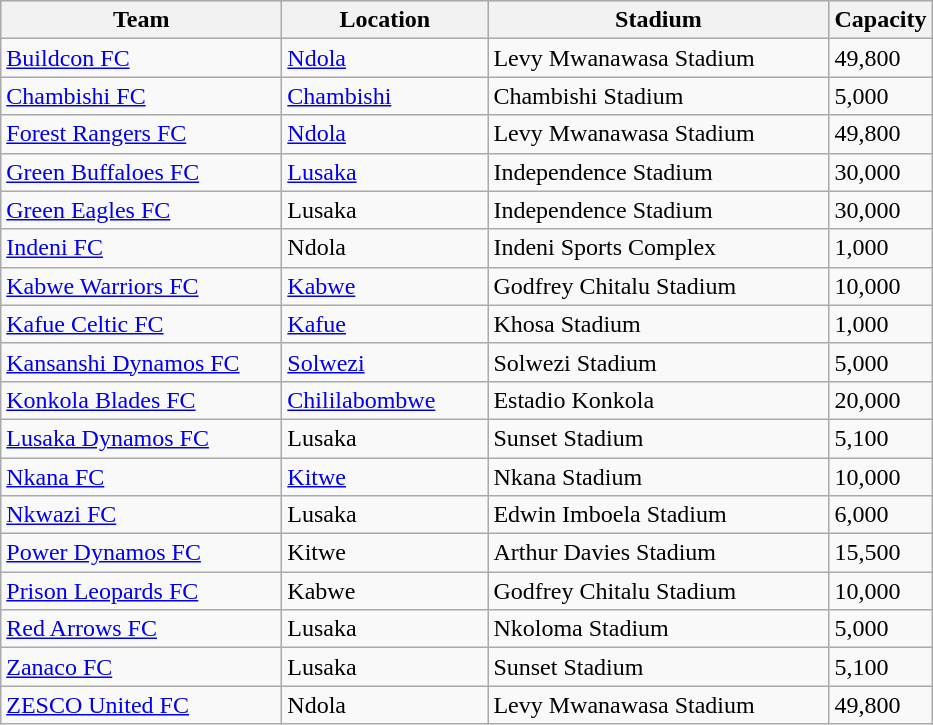<table class="wikitable sortable">
<tr align:"center" bgcolor="e0e0e0">
<th scope=col width="180">Team</th>
<th scope=col width="130">Location</th>
<th scope=col width="220">Stadium</th>
<th scope=col>Capacity</th>
</tr>
<tr>
<td><a href='#'>Buildcon FC</a></td>
<td><a href='#'>Ndola</a></td>
<td>Levy Mwanawasa  Stadium</td>
<td>49,800</td>
</tr>
<tr>
<td><a href='#'>Chambishi  FC</a></td>
<td><a href='#'>Chambishi</a></td>
<td>Chambishi  Stadium</td>
<td>5,000</td>
</tr>
<tr>
<td><a href='#'>Forest Rangers FC</a></td>
<td><a href='#'>Ndola</a></td>
<td>Levy Mwanawasa  Stadium</td>
<td>49,800</td>
</tr>
<tr>
<td><a href='#'>Green Buffaloes FC</a></td>
<td><a href='#'>Lusaka</a></td>
<td>Independence  Stadium</td>
<td>30,000</td>
</tr>
<tr>
<td><a href='#'>Green Eagles FC</a></td>
<td>Lusaka</td>
<td>Independence  Stadium</td>
<td>30,000</td>
</tr>
<tr>
<td><a href='#'>Indeni FC</a></td>
<td>Ndola</td>
<td>Indeni  Sports Complex</td>
<td>1,000</td>
</tr>
<tr>
<td><a href='#'>Kabwe Warriors FC</a></td>
<td><a href='#'>Kabwe</a></td>
<td>Godfrey  Chitalu Stadium</td>
<td>10,000</td>
</tr>
<tr>
<td><a href='#'>Kafue Celtic FC</a></td>
<td><a href='#'>Kafue</a></td>
<td>Khosa  Stadium</td>
<td>1,000</td>
</tr>
<tr>
<td><a href='#'>Kansanshi  Dynamos FC</a></td>
<td><a href='#'>Solwezi</a></td>
<td>Solwezi  Stadium</td>
<td>5,000</td>
</tr>
<tr>
<td><a href='#'>Konkola Blades FC</a></td>
<td><a href='#'>Chililabombwe</a></td>
<td>Estadio  Konkola</td>
<td>20,000</td>
</tr>
<tr>
<td><a href='#'>Lusaka  Dynamos FC</a></td>
<td>Lusaka</td>
<td>Sunset  Stadium</td>
<td>5,100</td>
</tr>
<tr>
<td><a href='#'>Nkana FC</a></td>
<td><a href='#'>Kitwe</a></td>
<td>Nkana  Stadium</td>
<td>10,000</td>
</tr>
<tr>
<td><a href='#'>Nkwazi FC</a></td>
<td>Lusaka</td>
<td>Edwin  Imboela Stadium</td>
<td>6,000</td>
</tr>
<tr>
<td><a href='#'>Power Dynamos FC</a></td>
<td>Kitwe</td>
<td>Arthur Davies  Stadium</td>
<td>15,500</td>
</tr>
<tr>
<td><a href='#'>Prison Leopards FC</a></td>
<td>Kabwe</td>
<td>Godfrey  Chitalu Stadium</td>
<td>10,000</td>
</tr>
<tr>
<td><a href='#'>Red Arrows FC</a></td>
<td>Lusaka</td>
<td>Nkoloma  Stadium</td>
<td>5,000</td>
</tr>
<tr>
<td><a href='#'>Zanaco FC</a></td>
<td>Lusaka</td>
<td>Sunset  Stadium</td>
<td>5,100</td>
</tr>
<tr>
<td><a href='#'>ZESCO United FC</a></td>
<td>Ndola</td>
<td>Levy Mwanawasa  Stadium</td>
<td>49,800</td>
</tr>
</table>
